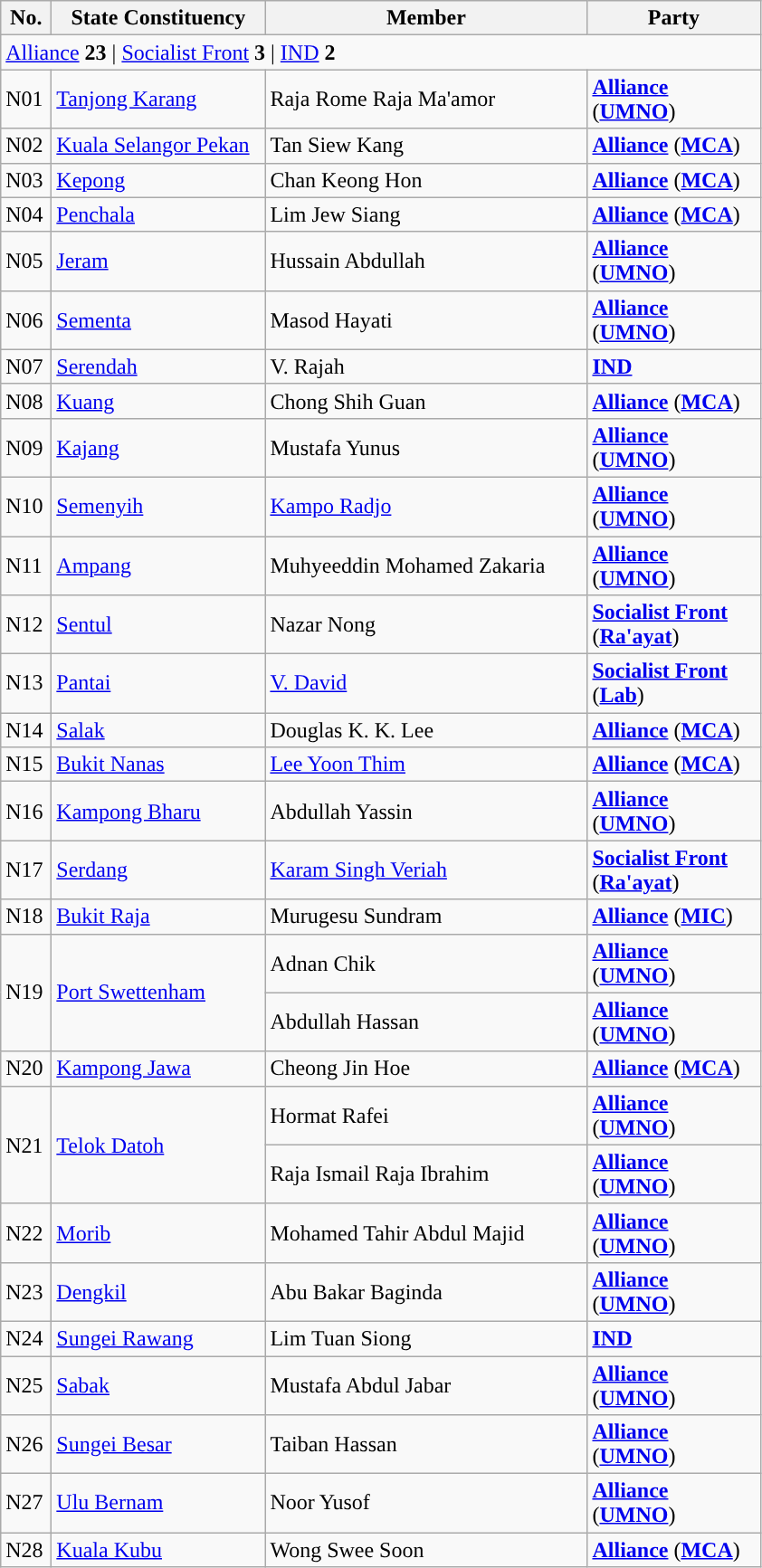<table class="wikitable sortable">
<tr>
<th style="width:30px;">No.</th>
<th style="width:150px;">State Constituency</th>
<th style="width:230px;">Member</th>
<th style="width:120px;">Party</th>
</tr>
<tr>
<td colspan="4"><a href='#'>Alliance</a> <strong>23</strong> | <a href='#'>Socialist Front</a> <strong>3</strong> | <a href='#'>IND</a> <strong>2</strong></td>
</tr>
<tr>
<td>N01</td>
<td><a href='#'>Tanjong Karang</a></td>
<td>Raja Rome Raja Ma'amor</td>
<td><strong><a href='#'>Alliance</a></strong> (<strong><a href='#'>UMNO</a></strong>)</td>
</tr>
<tr>
<td>N02</td>
<td><a href='#'>Kuala Selangor Pekan</a></td>
<td>Tan Siew Kang</td>
<td><strong><a href='#'>Alliance</a></strong> (<strong><a href='#'>MCA</a></strong>)</td>
</tr>
<tr>
<td>N03</td>
<td><a href='#'>Kepong</a></td>
<td>Chan Keong Hon</td>
<td><strong><a href='#'>Alliance</a></strong> (<strong><a href='#'>MCA</a></strong>)</td>
</tr>
<tr>
<td>N04</td>
<td><a href='#'>Penchala</a></td>
<td>Lim Jew Siang</td>
<td><strong><a href='#'>Alliance</a></strong> (<strong><a href='#'>MCA</a></strong>)</td>
</tr>
<tr>
<td>N05</td>
<td><a href='#'>Jeram</a></td>
<td>Hussain Abdullah</td>
<td><strong><a href='#'>Alliance</a></strong> (<strong><a href='#'>UMNO</a></strong>)</td>
</tr>
<tr>
<td>N06</td>
<td><a href='#'>Sementa</a></td>
<td>Masod Hayati</td>
<td><strong><a href='#'>Alliance</a></strong> (<strong><a href='#'>UMNO</a></strong>)</td>
</tr>
<tr>
<td>N07</td>
<td><a href='#'>Serendah</a></td>
<td>V. Rajah</td>
<td><strong><a href='#'>IND</a></strong></td>
</tr>
<tr>
<td>N08</td>
<td><a href='#'>Kuang</a></td>
<td>Chong Shih Guan</td>
<td><strong><a href='#'>Alliance</a></strong> (<strong><a href='#'>MCA</a></strong>)</td>
</tr>
<tr>
<td>N09</td>
<td><a href='#'>Kajang</a></td>
<td>Mustafa Yunus</td>
<td><strong><a href='#'>Alliance</a></strong> (<strong><a href='#'>UMNO</a></strong>)</td>
</tr>
<tr>
<td>N10</td>
<td><a href='#'>Semenyih</a></td>
<td><a href='#'>Kampo Radjo</a></td>
<td><strong><a href='#'>Alliance</a></strong> (<strong><a href='#'>UMNO</a></strong>)</td>
</tr>
<tr>
<td>N11</td>
<td><a href='#'>Ampang</a></td>
<td>Muhyeeddin Mohamed Zakaria</td>
<td><strong><a href='#'>Alliance</a></strong> (<strong><a href='#'>UMNO</a></strong>)</td>
</tr>
<tr>
<td>N12</td>
<td><a href='#'>Sentul</a></td>
<td>Nazar Nong</td>
<td><strong><a href='#'>Socialist Front</a></strong> (<strong><a href='#'>Ra'ayat</a></strong>)</td>
</tr>
<tr>
<td>N13</td>
<td><a href='#'>Pantai</a></td>
<td><a href='#'>V. David</a></td>
<td><strong><a href='#'>Socialist Front</a></strong> (<strong><a href='#'>Lab</a></strong>)</td>
</tr>
<tr>
<td>N14</td>
<td><a href='#'>Salak</a></td>
<td>Douglas K. K. Lee</td>
<td><strong><a href='#'>Alliance</a></strong> (<strong><a href='#'>MCA</a></strong>)</td>
</tr>
<tr>
<td>N15</td>
<td><a href='#'>Bukit Nanas</a></td>
<td><a href='#'>Lee Yoon Thim</a></td>
<td><strong><a href='#'>Alliance</a></strong> (<strong><a href='#'>MCA</a></strong>)</td>
</tr>
<tr>
<td>N16</td>
<td><a href='#'>Kampong Bharu</a></td>
<td>Abdullah Yassin</td>
<td><strong><a href='#'>Alliance</a></strong> (<strong><a href='#'>UMNO</a></strong>)</td>
</tr>
<tr>
<td>N17</td>
<td><a href='#'>Serdang</a></td>
<td><a href='#'>Karam Singh Veriah</a></td>
<td><strong><a href='#'>Socialist Front</a></strong> (<strong><a href='#'>Ra'ayat</a></strong>)</td>
</tr>
<tr>
<td>N18</td>
<td><a href='#'>Bukit Raja</a></td>
<td>Murugesu Sundram</td>
<td><strong><a href='#'>Alliance</a></strong> (<strong><a href='#'>MIC</a></strong>)</td>
</tr>
<tr>
<td rowspan=2>N19</td>
<td rowspan=2><a href='#'>Port Swettenham</a></td>
<td>Adnan Chik </td>
<td><strong><a href='#'>Alliance</a></strong> (<strong><a href='#'>UMNO</a></strong>)</td>
</tr>
<tr>
<td>Abdullah Hassan </td>
<td><strong><a href='#'>Alliance</a></strong> (<strong><a href='#'>UMNO</a></strong>)</td>
</tr>
<tr>
<td>N20</td>
<td><a href='#'>Kampong Jawa</a></td>
<td>Cheong Jin Hoe</td>
<td><strong><a href='#'>Alliance</a></strong> (<strong><a href='#'>MCA</a></strong>)</td>
</tr>
<tr>
<td rowspan=2>N21</td>
<td rowspan=2><a href='#'>Telok Datoh</a></td>
<td>Hormat Rafei </td>
<td><strong><a href='#'>Alliance</a></strong> (<strong><a href='#'>UMNO</a></strong>)</td>
</tr>
<tr>
<td>Raja Ismail Raja Ibrahim </td>
<td><strong><a href='#'>Alliance</a></strong> (<strong><a href='#'>UMNO</a></strong>)</td>
</tr>
<tr>
<td>N22</td>
<td><a href='#'>Morib</a></td>
<td>Mohamed Tahir Abdul Majid</td>
<td><strong><a href='#'>Alliance</a></strong> (<strong><a href='#'>UMNO</a></strong>)</td>
</tr>
<tr>
<td>N23</td>
<td><a href='#'>Dengkil</a></td>
<td>Abu Bakar Baginda</td>
<td><strong><a href='#'>Alliance</a></strong> (<strong><a href='#'>UMNO</a></strong>)</td>
</tr>
<tr>
<td>N24</td>
<td><a href='#'>Sungei Rawang</a></td>
<td>Lim Tuan Siong</td>
<td><strong><a href='#'>IND</a></strong></td>
</tr>
<tr>
<td>N25</td>
<td><a href='#'>Sabak</a></td>
<td>Mustafa Abdul Jabar</td>
<td><strong><a href='#'>Alliance</a></strong> (<strong><a href='#'>UMNO</a></strong>)</td>
</tr>
<tr>
<td>N26</td>
<td><a href='#'>Sungei Besar</a></td>
<td>Taiban Hassan</td>
<td><strong><a href='#'>Alliance</a></strong> (<strong><a href='#'>UMNO</a></strong>)</td>
</tr>
<tr>
<td>N27</td>
<td><a href='#'>Ulu Bernam</a></td>
<td>Noor Yusof</td>
<td><strong><a href='#'>Alliance</a></strong> (<strong><a href='#'>UMNO</a></strong>)</td>
</tr>
<tr>
<td>N28</td>
<td><a href='#'>Kuala Kubu</a></td>
<td>Wong Swee Soon</td>
<td><strong><a href='#'>Alliance</a></strong> (<strong><a href='#'>MCA</a></strong>)</td>
</tr>
</table>
